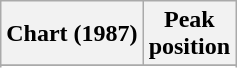<table class="wikitable sortable plainrowheaders">
<tr>
<th>Chart (1987)</th>
<th>Peak<br>position</th>
</tr>
<tr>
</tr>
<tr>
</tr>
</table>
